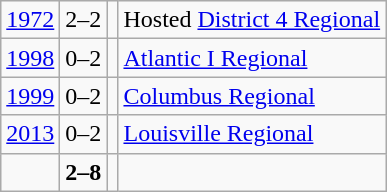<table class="wikitable">
<tr>
<td><a href='#'>1972</a></td>
<td>2–2</td>
<td></td>
<td>Hosted <a href='#'>District 4 Regional</a></td>
</tr>
<tr>
<td><a href='#'>1998</a></td>
<td>0–2</td>
<td></td>
<td><a href='#'>Atlantic I Regional</a></td>
</tr>
<tr>
<td><a href='#'>1999</a></td>
<td>0–2</td>
<td></td>
<td><a href='#'>Columbus Regional</a></td>
</tr>
<tr>
<td><a href='#'>2013</a></td>
<td>0–2</td>
<td></td>
<td><a href='#'>Louisville Regional</a></td>
</tr>
<tr>
<td></td>
<td><strong>2–8</strong></td>
<td><strong></strong></td>
<td></td>
</tr>
</table>
